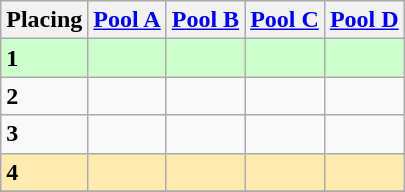<table class=wikitable style="border:1px solid #AAAAAA;">
<tr>
<th>Placing</th>
<th><a href='#'>Pool A</a></th>
<th><a href='#'>Pool B</a></th>
<th><a href='#'>Pool C</a></th>
<th><a href='#'>Pool D</a></th>
</tr>
<tr style="background: #ccffcc;">
<td><strong>1</strong></td>
<td></td>
<td></td>
<td></td>
<td></td>
</tr>
<tr>
<td><strong>2</strong></td>
<td></td>
<td></td>
<td></td>
<td></td>
</tr>
<tr>
<td><strong>3</strong></td>
<td></td>
<td></td>
<td></td>
<td></td>
</tr>
<tr style="background: #ffebad;">
<td><strong>4</strong></td>
<td></td>
<td></td>
<td></td>
<td></td>
</tr>
<tr>
</tr>
</table>
